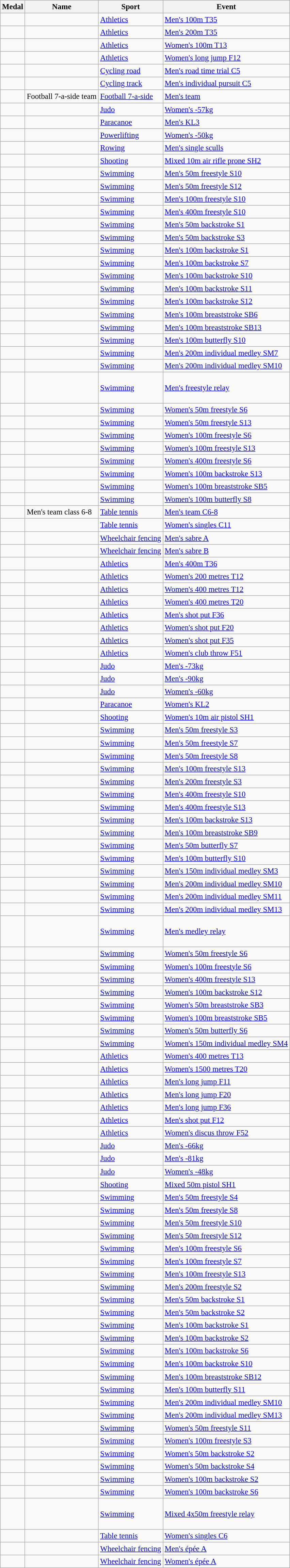<table class="wikitable sortable" style="font-size:95%">
<tr>
<th>Medal</th>
<th>Name</th>
<th>Sport</th>
<th>Event</th>
</tr>
<tr>
<td></td>
<td></td>
<td><a href='#'>Athletics</a></td>
<td><a href='#'>Men's 100m T35</a></td>
</tr>
<tr>
<td></td>
<td></td>
<td><a href='#'>Athletics</a></td>
<td><a href='#'>Men's 200m T35</a></td>
</tr>
<tr>
<td></td>
<td></td>
<td><a href='#'>Athletics</a></td>
<td><a href='#'>Women's 100m T13</a></td>
</tr>
<tr>
<td></td>
<td></td>
<td><a href='#'>Athletics</a></td>
<td><a href='#'>Women's long jump F12</a></td>
</tr>
<tr>
<td></td>
<td></td>
<td><a href='#'>Cycling road</a></td>
<td><a href='#'>Men's road time trial C5</a></td>
</tr>
<tr>
<td></td>
<td></td>
<td><a href='#'>Cycling track</a></td>
<td><a href='#'>Men's individual pursuit C5</a></td>
</tr>
<tr>
<td></td>
<td>Football 7-a-side team</td>
<td><a href='#'>Football 7-a-side</a></td>
<td><a href='#'>Men's team</a></td>
</tr>
<tr>
<td></td>
<td></td>
<td><a href='#'>Judo</a></td>
<td><a href='#'>Women's -57kg</a></td>
</tr>
<tr>
<td></td>
<td></td>
<td><a href='#'>Paracanoe</a></td>
<td><a href='#'>Men's KL3</a></td>
</tr>
<tr>
<td></td>
<td></td>
<td><a href='#'>Powerlifting</a></td>
<td><a href='#'>Women's -50kg</a></td>
</tr>
<tr>
<td></td>
<td></td>
<td><a href='#'>Rowing</a></td>
<td><a href='#'>Men's single sculls</a></td>
</tr>
<tr>
<td></td>
<td></td>
<td><a href='#'>Shooting</a></td>
<td><a href='#'>Mixed 10m air rifle prone SH2</a></td>
</tr>
<tr>
<td></td>
<td></td>
<td><a href='#'>Swimming</a></td>
<td><a href='#'>Men's 50m freestyle S10</a></td>
</tr>
<tr>
<td></td>
<td></td>
<td><a href='#'>Swimming</a></td>
<td><a href='#'>Men's 50m freestyle S12</a></td>
</tr>
<tr>
<td></td>
<td></td>
<td><a href='#'>Swimming</a></td>
<td><a href='#'>Men's 100m freestyle S10</a></td>
</tr>
<tr>
<td></td>
<td></td>
<td><a href='#'>Swimming</a></td>
<td><a href='#'>Men's 400m freestyle S10</a></td>
</tr>
<tr>
<td></td>
<td></td>
<td><a href='#'>Swimming</a></td>
<td><a href='#'>Men's 50m backstroke S1</a></td>
</tr>
<tr>
<td></td>
<td></td>
<td><a href='#'>Swimming</a></td>
<td><a href='#'>Men's 50m backstroke S3</a></td>
</tr>
<tr>
<td></td>
<td></td>
<td><a href='#'>Swimming</a></td>
<td><a href='#'>Men's 100m backstroke S1</a></td>
</tr>
<tr>
<td></td>
<td></td>
<td><a href='#'>Swimming</a></td>
<td><a href='#'>Men's 100m backstroke S7</a></td>
</tr>
<tr>
<td></td>
<td></td>
<td><a href='#'>Swimming</a></td>
<td><a href='#'>Men's 100m backstroke S10</a></td>
</tr>
<tr>
<td></td>
<td></td>
<td><a href='#'>Swimming</a></td>
<td><a href='#'>Men's 100m backstroke S11</a></td>
</tr>
<tr>
<td></td>
<td></td>
<td><a href='#'>Swimming</a></td>
<td><a href='#'>Men's 100m backstroke S12</a></td>
</tr>
<tr>
<td></td>
<td></td>
<td><a href='#'>Swimming</a></td>
<td><a href='#'>Men's 100m breaststroke SB6</a></td>
</tr>
<tr>
<td></td>
<td></td>
<td><a href='#'>Swimming</a></td>
<td><a href='#'>Men's 100m breaststroke SB13</a></td>
</tr>
<tr>
<td></td>
<td></td>
<td><a href='#'>Swimming</a></td>
<td><a href='#'>Men's 100m butterfly S10</a></td>
</tr>
<tr>
<td></td>
<td></td>
<td><a href='#'>Swimming</a></td>
<td><a href='#'>Men's 200m individual medley SM7</a></td>
</tr>
<tr>
<td></td>
<td></td>
<td><a href='#'>Swimming</a></td>
<td><a href='#'>Men's 200m individual medley SM10</a></td>
</tr>
<tr>
<td></td>
<td><br> <br> <br> </td>
<td><a href='#'>Swimming</a></td>
<td><a href='#'>Men's  freestyle relay</a></td>
</tr>
<tr>
<td></td>
<td></td>
<td><a href='#'>Swimming</a></td>
<td><a href='#'>Women's 50m freestyle S6</a></td>
</tr>
<tr>
<td></td>
<td></td>
<td><a href='#'>Swimming</a></td>
<td><a href='#'>Women's 50m freestyle S13</a></td>
</tr>
<tr>
<td></td>
<td></td>
<td><a href='#'>Swimming</a></td>
<td><a href='#'>Women's 100m freestyle S6</a></td>
</tr>
<tr>
<td></td>
<td></td>
<td><a href='#'>Swimming</a></td>
<td><a href='#'>Women's 100m freestyle S13</a></td>
</tr>
<tr>
<td></td>
<td></td>
<td><a href='#'>Swimming</a></td>
<td><a href='#'>Women's 400m freestyle S6</a></td>
</tr>
<tr>
<td></td>
<td></td>
<td><a href='#'>Swimming</a></td>
<td><a href='#'>Women's 100m backstroke S13</a></td>
</tr>
<tr>
<td></td>
<td></td>
<td><a href='#'>Swimming</a></td>
<td><a href='#'>Women's 100m breaststroke SB5</a></td>
</tr>
<tr>
<td></td>
<td></td>
<td><a href='#'>Swimming</a></td>
<td><a href='#'>Women's 100m butterfly S8</a></td>
</tr>
<tr>
<td></td>
<td>Men's team class 6-8</td>
<td><a href='#'>Table tennis</a></td>
<td><a href='#'>Men's team C6-8</a></td>
</tr>
<tr>
<td></td>
<td></td>
<td><a href='#'>Table tennis</a></td>
<td><a href='#'>Women's singles C11</a></td>
</tr>
<tr>
<td></td>
<td></td>
<td><a href='#'>Wheelchair fencing</a></td>
<td><a href='#'>Men's sabre A</a></td>
</tr>
<tr>
<td></td>
<td></td>
<td><a href='#'>Wheelchair fencing</a></td>
<td><a href='#'>Men's sabre B</a></td>
</tr>
<tr>
<td></td>
<td></td>
<td><a href='#'>Athletics</a></td>
<td><a href='#'>Men's 400m T36</a></td>
</tr>
<tr>
<td></td>
<td></td>
<td><a href='#'>Athletics</a></td>
<td><a href='#'>Women's 200 metres T12</a></td>
</tr>
<tr>
<td></td>
<td></td>
<td><a href='#'>Athletics</a></td>
<td><a href='#'>Women's 400 metres T12</a></td>
</tr>
<tr>
<td></td>
<td></td>
<td><a href='#'>Athletics</a></td>
<td><a href='#'>Women's 400 metres T20</a></td>
</tr>
<tr>
<td></td>
<td></td>
<td><a href='#'>Athletics</a></td>
<td><a href='#'>Men's shot put F36</a></td>
</tr>
<tr>
<td></td>
<td></td>
<td><a href='#'>Athletics</a></td>
<td><a href='#'>Women's shot put F20</a></td>
</tr>
<tr>
<td></td>
<td></td>
<td><a href='#'>Athletics</a></td>
<td><a href='#'>Women's shot put F35</a></td>
</tr>
<tr>
<td></td>
<td></td>
<td><a href='#'>Athletics</a></td>
<td><a href='#'>Women's club throw F51</a></td>
</tr>
<tr>
<td></td>
<td></td>
<td><a href='#'>Judo</a></td>
<td><a href='#'>Men's -73kg</a></td>
</tr>
<tr>
<td></td>
<td></td>
<td><a href='#'>Judo</a></td>
<td><a href='#'>Men's -90kg</a></td>
</tr>
<tr>
<td></td>
<td></td>
<td><a href='#'>Judo</a></td>
<td><a href='#'>Women's -60kg</a></td>
</tr>
<tr>
<td></td>
<td></td>
<td><a href='#'>Paracanoe</a></td>
<td><a href='#'>Women's KL2</a></td>
</tr>
<tr>
<td></td>
<td></td>
<td><a href='#'>Shooting</a></td>
<td><a href='#'>Women's 10m air pistol SH1</a></td>
</tr>
<tr>
<td></td>
<td></td>
<td><a href='#'>Swimming</a></td>
<td><a href='#'>Men's 50m freestyle S3</a></td>
</tr>
<tr>
<td></td>
<td></td>
<td><a href='#'>Swimming</a></td>
<td><a href='#'>Men's 50m freestyle S7</a></td>
</tr>
<tr>
<td></td>
<td></td>
<td><a href='#'>Swimming</a></td>
<td><a href='#'>Men's 50m freestyle S8</a></td>
</tr>
<tr>
<td></td>
<td></td>
<td><a href='#'>Swimming</a></td>
<td><a href='#'>Men's 100m freestyle S13</a></td>
</tr>
<tr>
<td></td>
<td></td>
<td><a href='#'>Swimming</a></td>
<td><a href='#'>Men's 200m freestyle S3</a></td>
</tr>
<tr>
<td></td>
<td></td>
<td><a href='#'>Swimming</a></td>
<td><a href='#'>Men's 400m freestyle S10</a></td>
</tr>
<tr>
<td></td>
<td></td>
<td><a href='#'>Swimming</a></td>
<td><a href='#'>Men's 400m freestyle S13</a></td>
</tr>
<tr>
<td></td>
<td></td>
<td><a href='#'>Swimming</a></td>
<td><a href='#'>Men's 100m backstroke S13</a></td>
</tr>
<tr>
<td></td>
<td></td>
<td><a href='#'>Swimming</a></td>
<td><a href='#'>Men's 100m breaststroke SB9</a></td>
</tr>
<tr>
<td></td>
<td></td>
<td><a href='#'>Swimming</a></td>
<td><a href='#'>Men's 50m butterfly S7</a></td>
</tr>
<tr>
<td></td>
<td></td>
<td><a href='#'>Swimming</a></td>
<td><a href='#'>Men's 100m butterfly S10</a></td>
</tr>
<tr>
<td></td>
<td></td>
<td><a href='#'>Swimming</a></td>
<td><a href='#'>Men's 150m individual medley SM3</a></td>
</tr>
<tr>
<td></td>
<td></td>
<td><a href='#'>Swimming</a></td>
<td><a href='#'>Men's 200m individual medley SM10</a></td>
</tr>
<tr>
<td></td>
<td></td>
<td><a href='#'>Swimming</a></td>
<td><a href='#'>Men's 200m individual medley SM11</a></td>
</tr>
<tr>
<td></td>
<td></td>
<td><a href='#'>Swimming</a></td>
<td><a href='#'>Men's 200m individual medley SM13</a></td>
</tr>
<tr>
<td></td>
<td><br> <br> <br> </td>
<td><a href='#'>Swimming</a></td>
<td><a href='#'>Men's  medley relay</a></td>
</tr>
<tr>
<td></td>
<td></td>
<td><a href='#'>Swimming</a></td>
<td><a href='#'>Women's 50m freestyle S6</a></td>
</tr>
<tr>
<td></td>
<td></td>
<td><a href='#'>Swimming</a></td>
<td><a href='#'>Women's 100m freestyle S6</a></td>
</tr>
<tr>
<td></td>
<td></td>
<td><a href='#'>Swimming</a></td>
<td><a href='#'>Women's 400m freestyle S13</a></td>
</tr>
<tr>
<td></td>
<td></td>
<td><a href='#'>Swimming</a></td>
<td><a href='#'>Women's 100m backstroke S12</a></td>
</tr>
<tr>
<td></td>
<td></td>
<td><a href='#'>Swimming</a></td>
<td><a href='#'>Women's 50m breaststroke SB3</a></td>
</tr>
<tr>
<td></td>
<td></td>
<td><a href='#'>Swimming</a></td>
<td><a href='#'>Women's 100m breaststroke SB5</a></td>
</tr>
<tr>
<td></td>
<td></td>
<td><a href='#'>Swimming</a></td>
<td><a href='#'>Women's 50m butterfly S6</a></td>
</tr>
<tr>
<td></td>
<td></td>
<td><a href='#'>Swimming</a></td>
<td><a href='#'>Women's 150m individual medley SM4</a></td>
</tr>
<tr>
<td></td>
<td></td>
<td><a href='#'>Athletics</a></td>
<td><a href='#'>Women's 400 metres T13</a></td>
</tr>
<tr>
<td></td>
<td></td>
<td><a href='#'>Athletics</a></td>
<td><a href='#'>Women's 1500 metres T20</a></td>
</tr>
<tr>
<td></td>
<td></td>
<td><a href='#'>Athletics</a></td>
<td><a href='#'>Men's long jump F11</a></td>
</tr>
<tr>
<td></td>
<td></td>
<td><a href='#'>Athletics</a></td>
<td><a href='#'>Men's long jump F20</a></td>
</tr>
<tr>
<td></td>
<td></td>
<td><a href='#'>Athletics</a></td>
<td><a href='#'>Men's long jump F36</a></td>
</tr>
<tr>
<td></td>
<td></td>
<td><a href='#'>Athletics</a></td>
<td><a href='#'>Men's shot put F12</a></td>
</tr>
<tr>
<td></td>
<td></td>
<td><a href='#'>Athletics</a></td>
<td><a href='#'>Women's discus throw F52</a></td>
</tr>
<tr>
<td></td>
<td></td>
<td><a href='#'>Judo</a></td>
<td><a href='#'>Men's -66kg</a></td>
</tr>
<tr>
<td></td>
<td></td>
<td><a href='#'>Judo</a></td>
<td><a href='#'>Men's -81kg</a></td>
</tr>
<tr>
<td></td>
<td></td>
<td><a href='#'>Judo</a></td>
<td><a href='#'>Women's -48kg</a></td>
</tr>
<tr>
<td></td>
<td></td>
<td><a href='#'>Shooting</a></td>
<td><a href='#'>Mixed 50m pistol SH1</a></td>
</tr>
<tr>
<td></td>
<td></td>
<td><a href='#'>Swimming</a></td>
<td><a href='#'>Men's 50m freestyle S4</a></td>
</tr>
<tr>
<td></td>
<td></td>
<td><a href='#'>Swimming</a></td>
<td><a href='#'>Men's 50m freestyle S8</a></td>
</tr>
<tr>
<td></td>
<td></td>
<td><a href='#'>Swimming</a></td>
<td><a href='#'>Men's 50m freestyle S10</a></td>
</tr>
<tr>
<td></td>
<td></td>
<td><a href='#'>Swimming</a></td>
<td><a href='#'>Men's 50m freestyle S12</a></td>
</tr>
<tr>
<td></td>
<td></td>
<td><a href='#'>Swimming</a></td>
<td><a href='#'>Men's 100m freestyle S6</a></td>
</tr>
<tr>
<td></td>
<td></td>
<td><a href='#'>Swimming</a></td>
<td><a href='#'>Men's 100m freestyle S7</a></td>
</tr>
<tr>
<td></td>
<td></td>
<td><a href='#'>Swimming</a></td>
<td><a href='#'>Men's 100m freestyle S13</a></td>
</tr>
<tr>
<td></td>
<td></td>
<td><a href='#'>Swimming</a></td>
<td><a href='#'>Men's 200m freestyle S2</a></td>
</tr>
<tr>
<td></td>
<td></td>
<td><a href='#'>Swimming</a></td>
<td><a href='#'>Men's 50m backstroke S1</a></td>
</tr>
<tr>
<td></td>
<td></td>
<td><a href='#'>Swimming</a></td>
<td><a href='#'>Men's 50m backstroke S2</a></td>
</tr>
<tr>
<td></td>
<td></td>
<td><a href='#'>Swimming</a></td>
<td><a href='#'>Men's 100m backstroke S1</a></td>
</tr>
<tr>
<td></td>
<td></td>
<td><a href='#'>Swimming</a></td>
<td><a href='#'>Men's 100m backstroke S2</a></td>
</tr>
<tr>
<td></td>
<td></td>
<td><a href='#'>Swimming</a></td>
<td><a href='#'>Men's 100m backstroke S6</a></td>
</tr>
<tr>
<td></td>
<td></td>
<td><a href='#'>Swimming</a></td>
<td><a href='#'>Men's 100m backstroke S10</a></td>
</tr>
<tr>
<td></td>
<td></td>
<td><a href='#'>Swimming</a></td>
<td><a href='#'>Men's 100m breaststroke SB12</a></td>
</tr>
<tr>
<td></td>
<td></td>
<td><a href='#'>Swimming</a></td>
<td><a href='#'>Men's 100m butterfly S11</a></td>
</tr>
<tr>
<td></td>
<td></td>
<td><a href='#'>Swimming</a></td>
<td><a href='#'>Men's 200m individual medley SM10</a></td>
</tr>
<tr>
<td></td>
<td></td>
<td><a href='#'>Swimming</a></td>
<td><a href='#'>Men's 200m individual medley SM13</a></td>
</tr>
<tr>
<td></td>
<td></td>
<td><a href='#'>Swimming</a></td>
<td><a href='#'>Women's 50m freestyle S11</a></td>
</tr>
<tr>
<td></td>
<td></td>
<td><a href='#'>Swimming</a></td>
<td><a href='#'>Women's 100m freestyle S3</a></td>
</tr>
<tr>
<td></td>
<td></td>
<td><a href='#'>Swimming</a></td>
<td><a href='#'>Women's 50m backstroke S2</a></td>
</tr>
<tr>
<td></td>
<td></td>
<td><a href='#'>Swimming</a></td>
<td><a href='#'>Women's 50m backstroke S4</a></td>
</tr>
<tr>
<td></td>
<td></td>
<td><a href='#'>Swimming</a></td>
<td><a href='#'>Women's 100m backstroke S2</a></td>
</tr>
<tr>
<td></td>
<td></td>
<td><a href='#'>Swimming</a></td>
<td><a href='#'>Women's 100m backstroke S6</a></td>
</tr>
<tr>
<td></td>
<td><br> <br> <br> </td>
<td><a href='#'>Swimming</a></td>
<td><a href='#'>Mixed 4x50m freestyle relay</a></td>
</tr>
<tr>
<td></td>
<td></td>
<td><a href='#'>Table tennis</a></td>
<td><a href='#'>Women's singles C6</a></td>
</tr>
<tr>
<td></td>
<td></td>
<td><a href='#'>Wheelchair fencing</a></td>
<td><a href='#'>Men's épée A</a></td>
</tr>
<tr>
<td></td>
<td></td>
<td><a href='#'>Wheelchair fencing</a></td>
<td><a href='#'>Women's épée A</a></td>
</tr>
</table>
